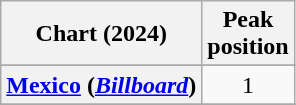<table class="wikitable sortable plainrowheaders" style="text-align:center">
<tr>
<th scope="col">Chart (2024)</th>
<th scope="col">Peak<br>position</th>
</tr>
<tr>
</tr>
<tr>
<th scope="row"><a href='#'>Mexico</a> (<em><a href='#'>Billboard</a></em>)</th>
<td>1</td>
</tr>
<tr>
</tr>
<tr>
</tr>
</table>
